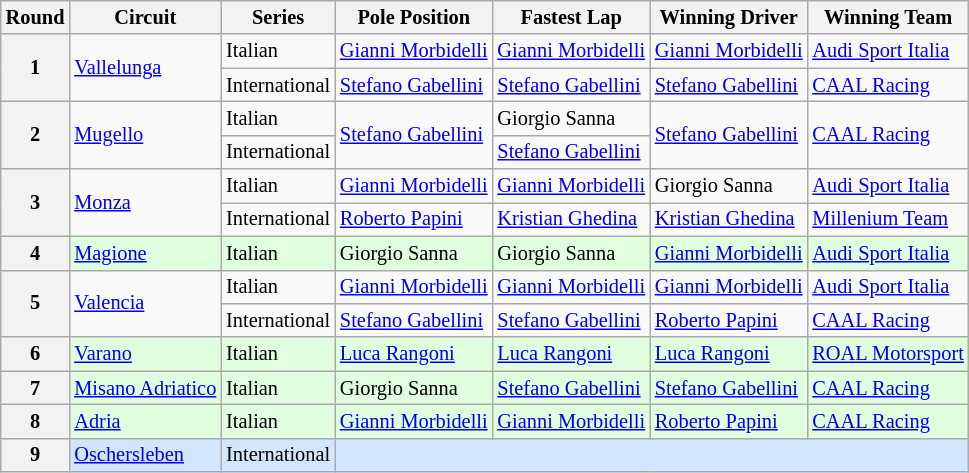<table class="wikitable" style="font-size: 85%">
<tr>
<th>Round</th>
<th>Circuit</th>
<th>Series</th>
<th>Pole Position</th>
<th>Fastest Lap</th>
<th>Winning Driver</th>
<th>Winning Team</th>
</tr>
<tr>
<th rowspan=2>1</th>
<td rowspan=2><a href='#'>Vallelunga</a></td>
<td>Italian</td>
<td> <a href='#'>Gianni Morbidelli</a></td>
<td> <a href='#'>Gianni Morbidelli</a></td>
<td> <a href='#'>Gianni Morbidelli</a></td>
<td> <a href='#'>Audi Sport Italia</a></td>
</tr>
<tr>
<td>International</td>
<td> <a href='#'>Stefano Gabellini</a></td>
<td> <a href='#'>Stefano Gabellini</a></td>
<td> <a href='#'>Stefano Gabellini</a></td>
<td> <a href='#'>CAAL Racing</a></td>
</tr>
<tr>
<th rowspan=2>2</th>
<td rowspan=2><a href='#'>Mugello</a></td>
<td>Italian</td>
<td rowspan=2> <a href='#'>Stefano Gabellini</a></td>
<td> Giorgio Sanna</td>
<td rowspan=2> <a href='#'>Stefano Gabellini</a></td>
<td rowspan=2> <a href='#'>CAAL Racing</a></td>
</tr>
<tr>
<td>International</td>
<td> <a href='#'>Stefano Gabellini</a></td>
</tr>
<tr>
<th rowspan=2>3</th>
<td rowspan=2><a href='#'>Monza</a></td>
<td>Italian</td>
<td> <a href='#'>Gianni Morbidelli</a></td>
<td> <a href='#'>Gianni Morbidelli</a></td>
<td> Giorgio Sanna</td>
<td> <a href='#'>Audi Sport Italia</a></td>
</tr>
<tr>
<td>International</td>
<td> <a href='#'>Roberto Papini</a></td>
<td> <a href='#'>Kristian Ghedina</a></td>
<td> <a href='#'>Kristian Ghedina</a></td>
<td> <a href='#'>Millenium Team</a></td>
</tr>
<tr style="background:#DFFFDF;">
<th>4</th>
<td><a href='#'>Magione</a></td>
<td>Italian</td>
<td> Giorgio Sanna</td>
<td> Giorgio Sanna</td>
<td> <a href='#'>Gianni Morbidelli</a></td>
<td> <a href='#'>Audi Sport Italia</a></td>
</tr>
<tr>
<th rowspan=2>5</th>
<td rowspan=2><a href='#'>Valencia</a></td>
<td>Italian</td>
<td> <a href='#'>Gianni Morbidelli</a></td>
<td> <a href='#'>Gianni Morbidelli</a></td>
<td> <a href='#'>Gianni Morbidelli</a></td>
<td> <a href='#'>Audi Sport Italia</a></td>
</tr>
<tr>
<td>International</td>
<td> <a href='#'>Stefano Gabellini</a></td>
<td> <a href='#'>Stefano Gabellini</a></td>
<td> <a href='#'>Roberto Papini</a></td>
<td> <a href='#'>CAAL Racing</a></td>
</tr>
<tr style="background:#DFFFDF;">
<th>6</th>
<td><a href='#'>Varano</a></td>
<td>Italian</td>
<td> <a href='#'>Luca Rangoni</a></td>
<td> <a href='#'>Luca Rangoni</a></td>
<td> <a href='#'>Luca Rangoni</a></td>
<td> <a href='#'>ROAL Motorsport</a></td>
</tr>
<tr style="background:#DFFFDF;">
<th>7</th>
<td><a href='#'>Misano Adriatico</a></td>
<td>Italian</td>
<td> Giorgio Sanna</td>
<td> <a href='#'>Stefano Gabellini</a></td>
<td> <a href='#'>Stefano Gabellini</a></td>
<td> <a href='#'>CAAL Racing</a></td>
</tr>
<tr style="background:#DFFFDF;">
<th>8</th>
<td><a href='#'>Adria</a></td>
<td>Italian</td>
<td> <a href='#'>Gianni Morbidelli</a></td>
<td> <a href='#'>Gianni Morbidelli</a></td>
<td> <a href='#'>Roberto Papini</a></td>
<td> <a href='#'>CAAL Racing</a></td>
</tr>
<tr style="background:#D0E7FF;">
<th>9</th>
<td><a href='#'>Oschersleben</a></td>
<td>International</td>
<td colspan=4></td>
</tr>
</table>
